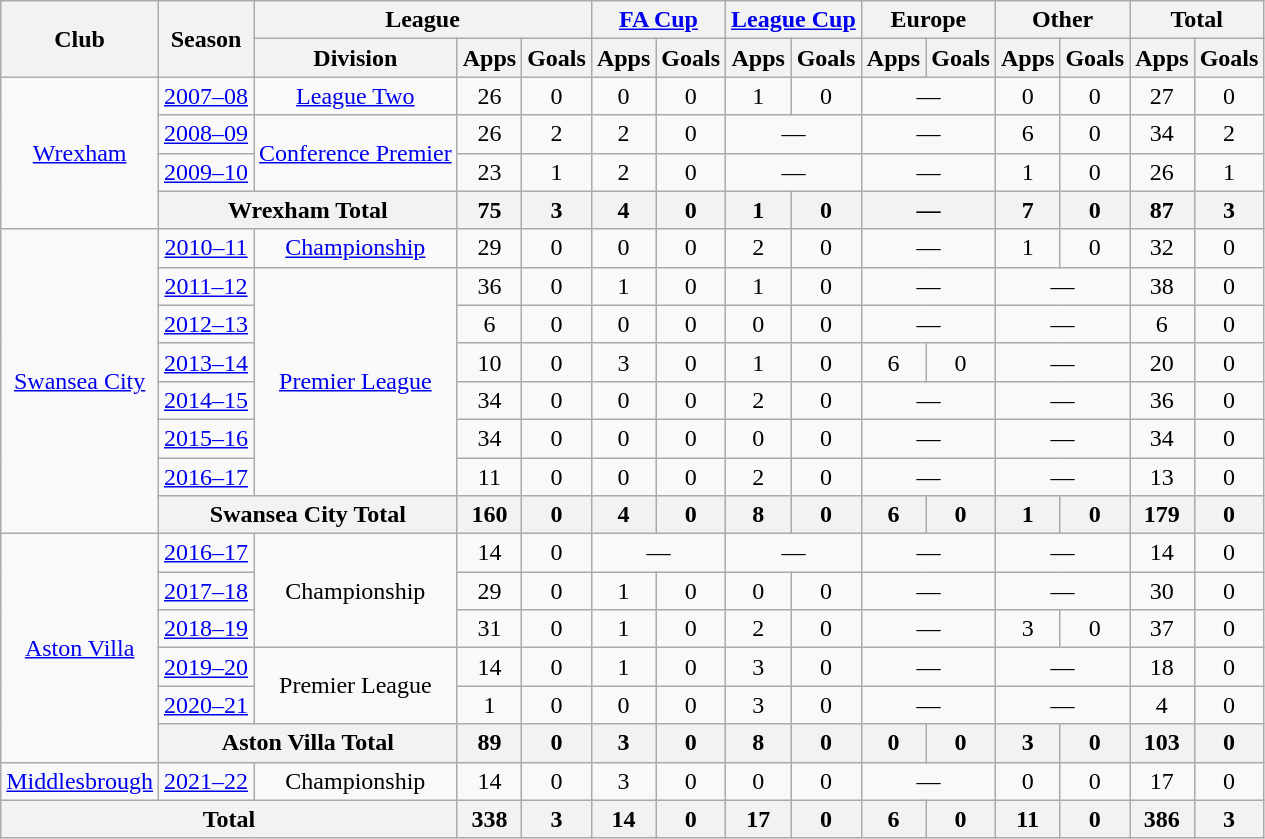<table class="wikitable" style="text-align: center">
<tr>
<th rowspan=2>Club</th>
<th rowspan=2>Season</th>
<th colspan=3>League</th>
<th colspan=2><a href='#'>FA Cup</a></th>
<th colspan=2><a href='#'>League Cup</a></th>
<th colspan=2>Europe</th>
<th colspan=2>Other</th>
<th colspan=2>Total</th>
</tr>
<tr>
<th>Division</th>
<th>Apps</th>
<th>Goals</th>
<th>Apps</th>
<th>Goals</th>
<th>Apps</th>
<th>Goals</th>
<th>Apps</th>
<th>Goals</th>
<th>Apps</th>
<th>Goals</th>
<th>Apps</th>
<th>Goals</th>
</tr>
<tr align=center>
<td rowspan=4><a href='#'>Wrexham</a></td>
<td><a href='#'>2007–08</a></td>
<td><a href='#'>League Two</a></td>
<td>26</td>
<td>0</td>
<td>0</td>
<td>0</td>
<td>1</td>
<td>0</td>
<td colspan=2>—</td>
<td>0</td>
<td>0</td>
<td>27</td>
<td>0</td>
</tr>
<tr align=center>
<td><a href='#'>2008–09</a></td>
<td rowspan="2"><a href='#'>Conference Premier</a></td>
<td>26</td>
<td>2</td>
<td>2</td>
<td>0</td>
<td colspan=2>—</td>
<td colspan=2>—</td>
<td>6</td>
<td>0</td>
<td>34</td>
<td>2</td>
</tr>
<tr align=center>
<td><a href='#'>2009–10</a></td>
<td>23</td>
<td>1</td>
<td>2</td>
<td>0</td>
<td colspan=2>—</td>
<td colspan=2>—</td>
<td>1</td>
<td>0</td>
<td>26</td>
<td>1</td>
</tr>
<tr align=center>
<th colspan=2>Wrexham Total</th>
<th>75</th>
<th>3</th>
<th>4</th>
<th>0</th>
<th>1</th>
<th>0</th>
<th colspan=2>—</th>
<th>7</th>
<th>0</th>
<th>87</th>
<th>3</th>
</tr>
<tr align=center>
<td rowspan=8><a href='#'>Swansea City</a></td>
<td><a href='#'>2010–11</a></td>
<td><a href='#'>Championship</a></td>
<td>29</td>
<td>0</td>
<td>0</td>
<td>0</td>
<td>2</td>
<td>0</td>
<td colspan=2>—</td>
<td>1</td>
<td>0</td>
<td>32</td>
<td>0</td>
</tr>
<tr align=center>
<td><a href='#'>2011–12</a></td>
<td rowspan="6"><a href='#'>Premier League</a></td>
<td>36</td>
<td>0</td>
<td>1</td>
<td>0</td>
<td>1</td>
<td>0</td>
<td colspan=2>—</td>
<td colspan=2>—</td>
<td>38</td>
<td>0</td>
</tr>
<tr align=center>
<td><a href='#'>2012–13</a></td>
<td>6</td>
<td>0</td>
<td>0</td>
<td>0</td>
<td>0</td>
<td>0</td>
<td colspan=2>—</td>
<td colspan=2>—</td>
<td>6</td>
<td>0</td>
</tr>
<tr align=center>
<td><a href='#'>2013–14</a></td>
<td>10</td>
<td>0</td>
<td>3</td>
<td>0</td>
<td>1</td>
<td>0</td>
<td>6</td>
<td>0</td>
<td colspan=2>—</td>
<td>20</td>
<td>0</td>
</tr>
<tr align=center>
<td><a href='#'>2014–15</a></td>
<td>34</td>
<td>0</td>
<td>0</td>
<td>0</td>
<td>2</td>
<td>0</td>
<td colspan=2>—</td>
<td colspan=2>—</td>
<td>36</td>
<td>0</td>
</tr>
<tr align=center>
<td><a href='#'>2015–16</a></td>
<td>34</td>
<td>0</td>
<td>0</td>
<td>0</td>
<td>0</td>
<td>0</td>
<td colspan=2>—</td>
<td colspan=2>—</td>
<td>34</td>
<td>0</td>
</tr>
<tr align=center>
<td><a href='#'>2016–17</a></td>
<td>11</td>
<td>0</td>
<td>0</td>
<td>0</td>
<td>2</td>
<td>0</td>
<td colspan=2>—</td>
<td colspan=2>—</td>
<td>13</td>
<td>0</td>
</tr>
<tr align=center>
<th colspan=2>Swansea City Total</th>
<th>160</th>
<th>0</th>
<th>4</th>
<th>0</th>
<th>8</th>
<th>0</th>
<th>6</th>
<th>0</th>
<th>1</th>
<th>0</th>
<th>179</th>
<th>0</th>
</tr>
<tr align=center>
<td rowspan="6"><a href='#'>Aston Villa</a></td>
<td><a href='#'>2016–17</a></td>
<td rowspan="3">Championship</td>
<td>14</td>
<td>0</td>
<td colspan=2>—</td>
<td colspan=2>—</td>
<td colspan=2>—</td>
<td colspan=2>—</td>
<td>14</td>
<td>0</td>
</tr>
<tr align=center>
<td><a href='#'>2017–18</a></td>
<td>29</td>
<td>0</td>
<td>1</td>
<td>0</td>
<td>0</td>
<td>0</td>
<td colspan=2>—</td>
<td colspan=2>—</td>
<td>30</td>
<td>0</td>
</tr>
<tr>
<td><a href='#'>2018–19</a></td>
<td>31</td>
<td>0</td>
<td>1</td>
<td>0</td>
<td>2</td>
<td>0</td>
<td colspan="2">—</td>
<td>3</td>
<td>0</td>
<td>37</td>
<td>0</td>
</tr>
<tr>
<td><a href='#'>2019–20</a></td>
<td rowspan="2">Premier League</td>
<td>14</td>
<td>0</td>
<td>1</td>
<td>0</td>
<td>3</td>
<td>0</td>
<td colspan="2">—</td>
<td colspan="2">—</td>
<td>18</td>
<td>0</td>
</tr>
<tr>
<td><a href='#'>2020–21</a></td>
<td>1</td>
<td>0</td>
<td>0</td>
<td>0</td>
<td>3</td>
<td>0</td>
<td colspan="2">—</td>
<td colspan="2">—</td>
<td>4</td>
<td>0</td>
</tr>
<tr align="center">
<th colspan="2">Aston Villa Total</th>
<th>89</th>
<th>0</th>
<th>3</th>
<th>0</th>
<th>8</th>
<th>0</th>
<th>0</th>
<th>0</th>
<th>3</th>
<th>0</th>
<th>103</th>
<th>0</th>
</tr>
<tr>
<td><a href='#'>Middlesbrough</a></td>
<td><a href='#'>2021–22</a></td>
<td>Championship</td>
<td>14</td>
<td>0</td>
<td>3</td>
<td>0</td>
<td>0</td>
<td>0</td>
<td colspan="2">—</td>
<td>0</td>
<td>0</td>
<td>17</td>
<td>0</td>
</tr>
<tr>
<th colspan="3">Total</th>
<th>338</th>
<th>3</th>
<th>14</th>
<th>0</th>
<th>17</th>
<th>0</th>
<th>6</th>
<th>0</th>
<th>11</th>
<th>0</th>
<th>386</th>
<th>3</th>
</tr>
</table>
